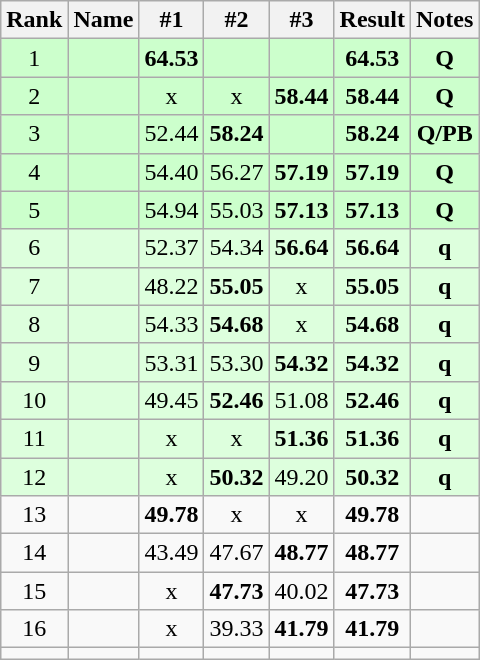<table class="wikitable sortable" style="text-align:center">
<tr>
<th>Rank</th>
<th>Name</th>
<th>#1</th>
<th>#2</th>
<th>#3</th>
<th>Result</th>
<th>Notes</th>
</tr>
<tr bgcolor=#ccffcc>
<td>1</td>
<td align="left"></td>
<td><strong>64.53</strong></td>
<td></td>
<td></td>
<td><strong>64.53</strong></td>
<td><strong>Q</strong></td>
</tr>
<tr bgcolor=#ccffcc>
<td>2</td>
<td align="left"></td>
<td>x</td>
<td>x</td>
<td><strong>58.44</strong></td>
<td><strong>58.44</strong></td>
<td><strong>Q</strong></td>
</tr>
<tr bgcolor=#ccffcc>
<td>3</td>
<td align="left"></td>
<td>52.44</td>
<td><strong>58.24</strong></td>
<td></td>
<td><strong>58.24</strong></td>
<td><strong>Q/PB</strong></td>
</tr>
<tr bgcolor=#ccffcc>
<td>4</td>
<td align="left"></td>
<td>54.40</td>
<td>56.27</td>
<td><strong>57.19</strong></td>
<td><strong>57.19</strong></td>
<td><strong>Q</strong></td>
</tr>
<tr bgcolor=#ccffcc>
<td>5</td>
<td align="left"></td>
<td>54.94</td>
<td>55.03</td>
<td><strong>57.13</strong></td>
<td><strong>57.13</strong></td>
<td><strong>Q</strong></td>
</tr>
<tr bgcolor=#ddffdd>
<td>6</td>
<td align="left"></td>
<td>52.37</td>
<td>54.34</td>
<td><strong>56.64</strong></td>
<td><strong>56.64</strong></td>
<td><strong>q</strong></td>
</tr>
<tr bgcolor=#ddffdd>
<td>7</td>
<td align="left"></td>
<td>48.22</td>
<td><strong>55.05</strong></td>
<td>x</td>
<td><strong>55.05</strong></td>
<td><strong>q</strong></td>
</tr>
<tr bgcolor=#ddffdd>
<td>8</td>
<td align="left"></td>
<td>54.33</td>
<td><strong>54.68</strong></td>
<td>x</td>
<td><strong>54.68</strong></td>
<td><strong>q</strong></td>
</tr>
<tr bgcolor=#ddffdd>
<td>9</td>
<td align="left"></td>
<td>53.31</td>
<td>53.30</td>
<td><strong>54.32</strong></td>
<td><strong>54.32</strong></td>
<td><strong>q</strong></td>
</tr>
<tr bgcolor=#ddffdd>
<td>10</td>
<td align="left"></td>
<td>49.45</td>
<td><strong>52.46</strong></td>
<td>51.08</td>
<td><strong>52.46</strong></td>
<td><strong>q</strong></td>
</tr>
<tr bgcolor=#ddffdd>
<td>11</td>
<td align="left"></td>
<td>x</td>
<td>x</td>
<td><strong>51.36</strong></td>
<td><strong>51.36</strong></td>
<td><strong>q</strong></td>
</tr>
<tr bgcolor=#ddffdd>
<td>12</td>
<td align="left"></td>
<td>x</td>
<td><strong>50.32</strong></td>
<td>49.20</td>
<td><strong>50.32</strong></td>
<td><strong>q</strong></td>
</tr>
<tr>
<td>13</td>
<td align="left"></td>
<td><strong>49.78</strong></td>
<td>x</td>
<td>x</td>
<td><strong>49.78</strong></td>
<td></td>
</tr>
<tr>
<td>14</td>
<td align="left"></td>
<td>43.49</td>
<td>47.67</td>
<td><strong>48.77</strong></td>
<td><strong>48.77</strong></td>
<td></td>
</tr>
<tr>
<td>15</td>
<td align="left"></td>
<td>x</td>
<td><strong>47.73</strong></td>
<td>40.02</td>
<td><strong>47.73</strong></td>
<td></td>
</tr>
<tr>
<td>16</td>
<td align="left"></td>
<td>x</td>
<td>39.33</td>
<td><strong>41.79</strong></td>
<td><strong>41.79</strong></td>
<td></td>
</tr>
<tr>
<td></td>
<td align="left"></td>
<td></td>
<td></td>
<td></td>
<td><strong></strong></td>
<td></td>
</tr>
</table>
